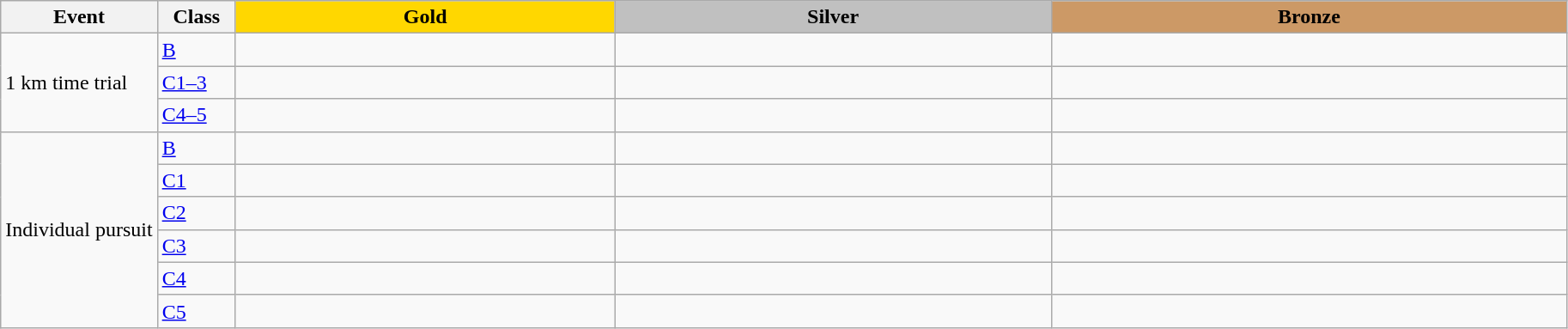<table class=wikitable style="font-size:100%">
<tr>
<th rowspan="1" width="10%">Event</th>
<th rowspan="1" width="5%">Class</th>
<th rowspan="1" style="background:gold;">Gold</th>
<th colspan="1" style="background:silver;">Silver</th>
<th colspan="1" style="background:#CC9966;">Bronze</th>
</tr>
<tr>
<td rowspan="3">1 km time trial<br></td>
<td><a href='#'>B</a></td>
<td></td>
<td></td>
<td></td>
</tr>
<tr>
<td><a href='#'>C1–3</a></td>
<td></td>
<td></td>
<td></td>
</tr>
<tr>
<td><a href='#'>C4–5</a></td>
<td></td>
<td></td>
<td></td>
</tr>
<tr>
<td rowspan="6">Individual pursuit<br></td>
<td><a href='#'>B</a></td>
<td></td>
<td></td>
<td></td>
</tr>
<tr>
<td><a href='#'>C1</a></td>
<td></td>
<td></td>
<td></td>
</tr>
<tr>
<td><a href='#'>C2</a></td>
<td></td>
<td></td>
<td></td>
</tr>
<tr>
<td><a href='#'>C3</a></td>
<td></td>
<td></td>
<td></td>
</tr>
<tr>
<td><a href='#'>C4</a></td>
<td></td>
<td></td>
<td></td>
</tr>
<tr>
<td><a href='#'>C5</a></td>
<td></td>
<td></td>
<td></td>
</tr>
</table>
